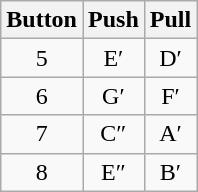<table class="wikitable" style="text-align: center;">
<tr>
<th>Button</th>
<th>Push</th>
<th>Pull</th>
</tr>
<tr>
<td>5</td>
<td>E′</td>
<td>D′</td>
</tr>
<tr>
<td>6</td>
<td>G′</td>
<td>F′</td>
</tr>
<tr>
<td>7</td>
<td>C″</td>
<td>A′</td>
</tr>
<tr>
<td>8</td>
<td>E″</td>
<td>B′</td>
</tr>
</table>
